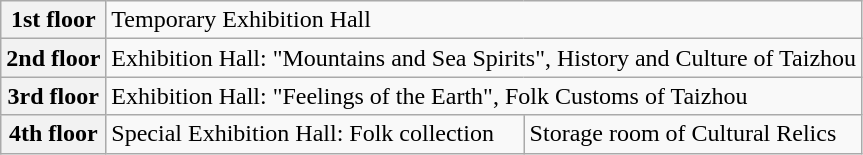<table class="wikitable">
<tr>
<th>1st floor</th>
<td colspan="2">Temporary Exhibition Hall</td>
</tr>
<tr>
<th>2nd floor</th>
<td colspan="2">Exhibition Hall: "Mountains and Sea Spirits", History and Culture of Taizhou</td>
</tr>
<tr>
<th>3rd floor</th>
<td colspan="2">Exhibition Hall: "Feelings of the Earth", Folk Customs of Taizhou</td>
</tr>
<tr>
<th>4th floor</th>
<td>Special Exhibition Hall: Folk collection</td>
<td>Storage room of Cultural Relics</td>
</tr>
</table>
